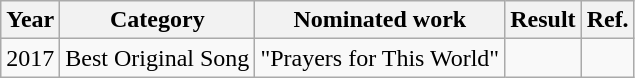<table class="wikitable">
<tr>
<th>Year</th>
<th>Category</th>
<th>Nominated work</th>
<th>Result</th>
<th>Ref.</th>
</tr>
<tr>
<td>2017</td>
<td>Best Original Song</td>
<td>"Prayers for This World" </td>
<td></td>
<td align="center"></td>
</tr>
</table>
